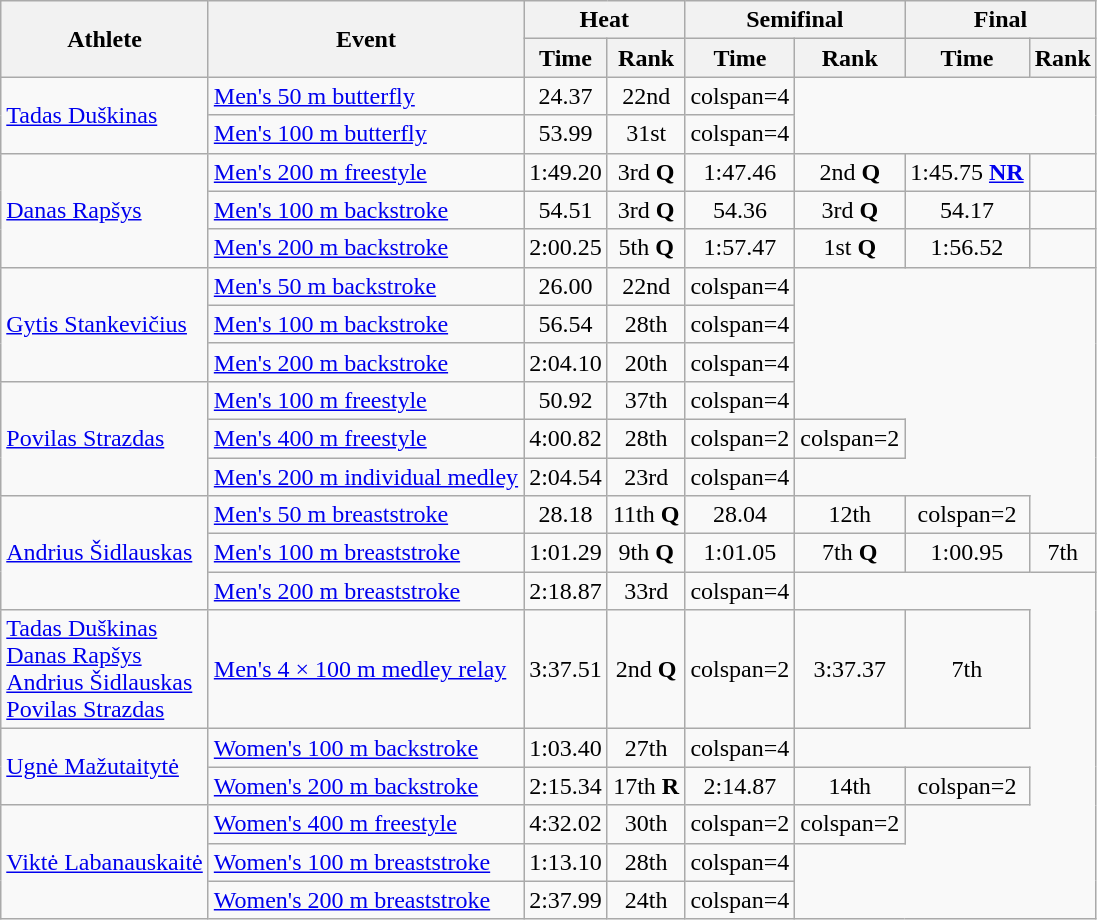<table class="wikitable">
<tr>
<th rowspan="2">Athlete</th>
<th rowspan="2">Event</th>
<th colspan="2">Heat</th>
<th colspan="2">Semifinal</th>
<th colspan="2">Final</th>
</tr>
<tr>
<th>Time</th>
<th>Rank</th>
<th>Time</th>
<th>Rank</th>
<th>Time</th>
<th>Rank</th>
</tr>
<tr style=text-align:center>
<td style=text-align:left rowspan=2><a href='#'>Tadas Duškinas</a></td>
<td style=text-align:left><a href='#'>Men's 50 m butterfly</a></td>
<td>24.37</td>
<td>22nd</td>
<td>colspan=4 </td>
</tr>
<tr style=text-align:center>
<td style=text-align:left><a href='#'>Men's 100 m butterfly</a></td>
<td>53.99</td>
<td>31st</td>
<td>colspan=4 </td>
</tr>
<tr style=text-align:center>
<td style=text-align:left rowspan=3><a href='#'>Danas Rapšys</a></td>
<td style=text-align:left><a href='#'>Men's 200 m freestyle</a></td>
<td>1:49.20</td>
<td>3rd <strong>Q</strong></td>
<td>1:47.46</td>
<td>2nd <strong>Q</strong></td>
<td>1:45.75 <strong><a href='#'>NR</a></strong></td>
<td></td>
</tr>
<tr style=text-align:center>
<td style=text-align:left><a href='#'>Men's 100 m backstroke</a></td>
<td>54.51</td>
<td>3rd <strong>Q</strong></td>
<td>54.36</td>
<td>3rd <strong>Q</strong></td>
<td>54.17</td>
<td></td>
</tr>
<tr style=text-align:center>
<td style=text-align:left><a href='#'>Men's 200 m backstroke</a></td>
<td>2:00.25</td>
<td>5th <strong>Q</strong></td>
<td>1:57.47</td>
<td>1st <strong>Q</strong></td>
<td>1:56.52</td>
<td></td>
</tr>
<tr style=text-align:center>
<td style=text-align:left rowspan=3><a href='#'>Gytis Stankevičius</a></td>
<td style=text-align:left><a href='#'>Men's 50 m backstroke</a></td>
<td>26.00</td>
<td>22nd</td>
<td>colspan=4 </td>
</tr>
<tr style=text-align:center>
<td style=text-align:left><a href='#'>Men's 100 m backstroke</a></td>
<td>56.54</td>
<td>28th</td>
<td>colspan=4 </td>
</tr>
<tr style=text-align:center>
<td style=text-align:left><a href='#'>Men's 200 m backstroke</a></td>
<td>2:04.10</td>
<td>20th</td>
<td>colspan=4 </td>
</tr>
<tr style=text-align:center>
<td style=text-align:left rowspan=3><a href='#'>Povilas Strazdas</a></td>
<td style=text-align:left><a href='#'>Men's 100 m freestyle</a></td>
<td>50.92</td>
<td>37th</td>
<td>colspan=4 </td>
</tr>
<tr style=text-align:center>
<td style=text-align:left><a href='#'>Men's 400 m freestyle</a></td>
<td>4:00.82</td>
<td>28th</td>
<td>colspan=2 </td>
<td>colspan=2 </td>
</tr>
<tr style=text-align:center>
<td style=text-align:left><a href='#'>Men's 200 m individual medley</a></td>
<td>2:04.54</td>
<td>23rd</td>
<td>colspan=4 </td>
</tr>
<tr style=text-align:center>
<td style=text-align:left rowspan=3><a href='#'>Andrius Šidlauskas</a></td>
<td style=text-align:left><a href='#'>Men's 50 m breaststroke</a></td>
<td>28.18</td>
<td>11th <strong>Q</strong></td>
<td>28.04</td>
<td>12th</td>
<td>colspan=2 </td>
</tr>
<tr style=text-align:center>
<td style=text-align:left><a href='#'>Men's 100 m breaststroke</a></td>
<td>1:01.29</td>
<td>9th <strong>Q</strong></td>
<td>1:01.05</td>
<td>7th <strong>Q</strong></td>
<td>1:00.95</td>
<td>7th</td>
</tr>
<tr style=text-align:center>
<td style=text-align:left><a href='#'>Men's 200 m breaststroke</a></td>
<td>2:18.87</td>
<td>33rd</td>
<td>colspan=4 </td>
</tr>
<tr style=text-align:center>
<td style=text-align:left><a href='#'>Tadas Duškinas</a><br><a href='#'>Danas Rapšys</a><br><a href='#'>Andrius Šidlauskas</a><br><a href='#'>Povilas Strazdas</a></td>
<td style=text-align:left><a href='#'>Men's 4 × 100 m medley relay</a></td>
<td>3:37.51</td>
<td>2nd <strong>Q</strong></td>
<td>colspan=2 </td>
<td>3:37.37</td>
<td>7th</td>
</tr>
<tr style=text-align:center>
<td style=text-align:left rowspan=2><a href='#'>Ugnė Mažutaitytė</a></td>
<td style=text-align:left><a href='#'>Women's 100 m backstroke</a></td>
<td>1:03.40</td>
<td>27th</td>
<td>colspan=4 </td>
</tr>
<tr style=text-align:center>
<td style=text-align:left><a href='#'>Women's 200 m backstroke</a></td>
<td>2:15.34</td>
<td>17th <strong>R</strong></td>
<td>2:14.87</td>
<td>14th</td>
<td>colspan=2 </td>
</tr>
<tr style=text-align:center>
<td style=text-align:left rowspan=3><a href='#'>Viktė Labanauskaitė</a></td>
<td style=text-align:left><a href='#'>Women's 400 m freestyle</a></td>
<td>4:32.02</td>
<td>30th</td>
<td>colspan=2 </td>
<td>colspan=2 </td>
</tr>
<tr style=text-align:center>
<td style=text-align:left><a href='#'>Women's 100 m breaststroke</a></td>
<td>1:13.10</td>
<td>28th</td>
<td>colspan=4 </td>
</tr>
<tr style=text-align:center>
<td style=text-align:left><a href='#'>Women's 200 m breaststroke</a></td>
<td>2:37.99</td>
<td>24th</td>
<td>colspan=4 </td>
</tr>
</table>
